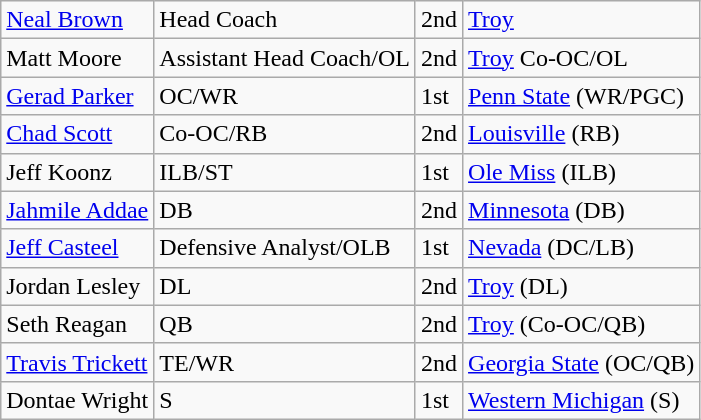<table class="wikitable">
<tr>
<td><a href='#'>Neal Brown</a></td>
<td>Head Coach</td>
<td>2nd</td>
<td><a href='#'>Troy</a></td>
</tr>
<tr>
<td>Matt Moore</td>
<td>Assistant Head Coach/OL</td>
<td>2nd</td>
<td><a href='#'>Troy</a> Co-OC/OL</td>
</tr>
<tr>
<td><a href='#'>Gerad Parker</a></td>
<td>OC/WR</td>
<td>1st</td>
<td><a href='#'>Penn State</a> (WR/PGC)</td>
</tr>
<tr>
<td><a href='#'>Chad Scott</a></td>
<td>Co-OC/RB</td>
<td>2nd</td>
<td><a href='#'>Louisville</a> (RB)</td>
</tr>
<tr>
<td>Jeff Koonz</td>
<td>ILB/ST</td>
<td>1st</td>
<td><a href='#'>Ole Miss</a> (ILB)</td>
</tr>
<tr>
<td><a href='#'>Jahmile Addae</a></td>
<td>DB</td>
<td>2nd</td>
<td><a href='#'>Minnesota</a> (DB)</td>
</tr>
<tr>
<td><a href='#'>Jeff Casteel</a></td>
<td>Defensive Analyst/OLB</td>
<td>1st</td>
<td><a href='#'>Nevada</a> (DC/LB)</td>
</tr>
<tr>
<td>Jordan Lesley</td>
<td>DL</td>
<td>2nd</td>
<td><a href='#'>Troy</a> (DL)</td>
</tr>
<tr>
<td>Seth Reagan</td>
<td>QB</td>
<td>2nd</td>
<td><a href='#'>Troy</a> (Co-OC/QB)</td>
</tr>
<tr>
<td><a href='#'>Travis Trickett</a></td>
<td>TE/WR</td>
<td>2nd</td>
<td><a href='#'>Georgia State</a> (OC/QB)</td>
</tr>
<tr>
<td>Dontae Wright</td>
<td>S</td>
<td>1st</td>
<td><a href='#'>Western Michigan</a> (S)</td>
</tr>
</table>
